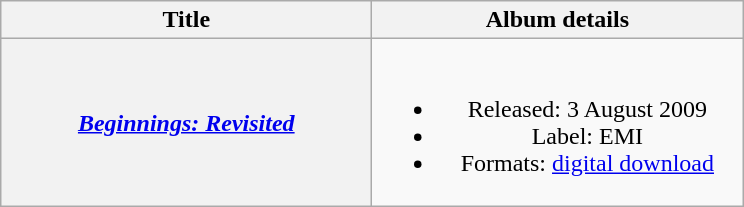<table class="wikitable plainrowheaders" style="text-align:center;">
<tr>
<th scope="col" style="width:15em;">Title</th>
<th scope="col" style="width:15em;">Album details</th>
</tr>
<tr>
<th scope="row"><em><a href='#'>Beginnings: Revisited</a></em></th>
<td><br><ul><li>Released: 3 August 2009</li><li>Label: EMI</li><li>Formats: <a href='#'>digital download</a></li></ul></td>
</tr>
</table>
